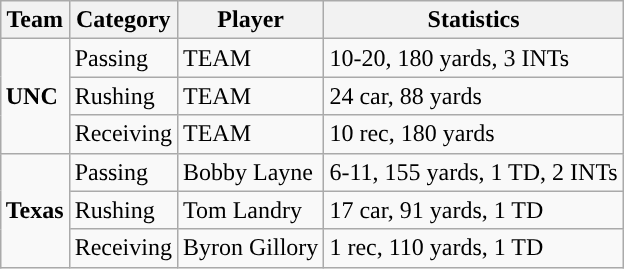<table class="wikitable" style="float: right;">
<tr>
<th>Team</th>
<th>Category</th>
<th>Player</th>
<th>Statistics</th>
</tr>
<tr>
<td rowspan=3><strong>UNC</strong></td>
<td>Passing</td>
<td>TEAM</td>
<td>10-20, 180 yards, 3 INTs</td>
</tr>
<tr>
<td>Rushing</td>
<td>TEAM</td>
<td>24 car, 88 yards</td>
</tr>
<tr>
<td>Receiving</td>
<td>TEAM</td>
<td>10 rec, 180 yards</td>
</tr>
<tr>
<td rowspan=3><strong>Texas</strong></td>
<td>Passing</td>
<td>Bobby Layne</td>
<td>6-11, 155 yards, 1 TD, 2 INTs</td>
</tr>
<tr>
<td>Rushing</td>
<td>Tom Landry</td>
<td>17 car, 91 yards, 1 TD</td>
</tr>
<tr>
<td>Receiving</td>
<td>Byron Gillory</td>
<td>1 rec, 110 yards, 1 TD</td>
</tr>
</table>
